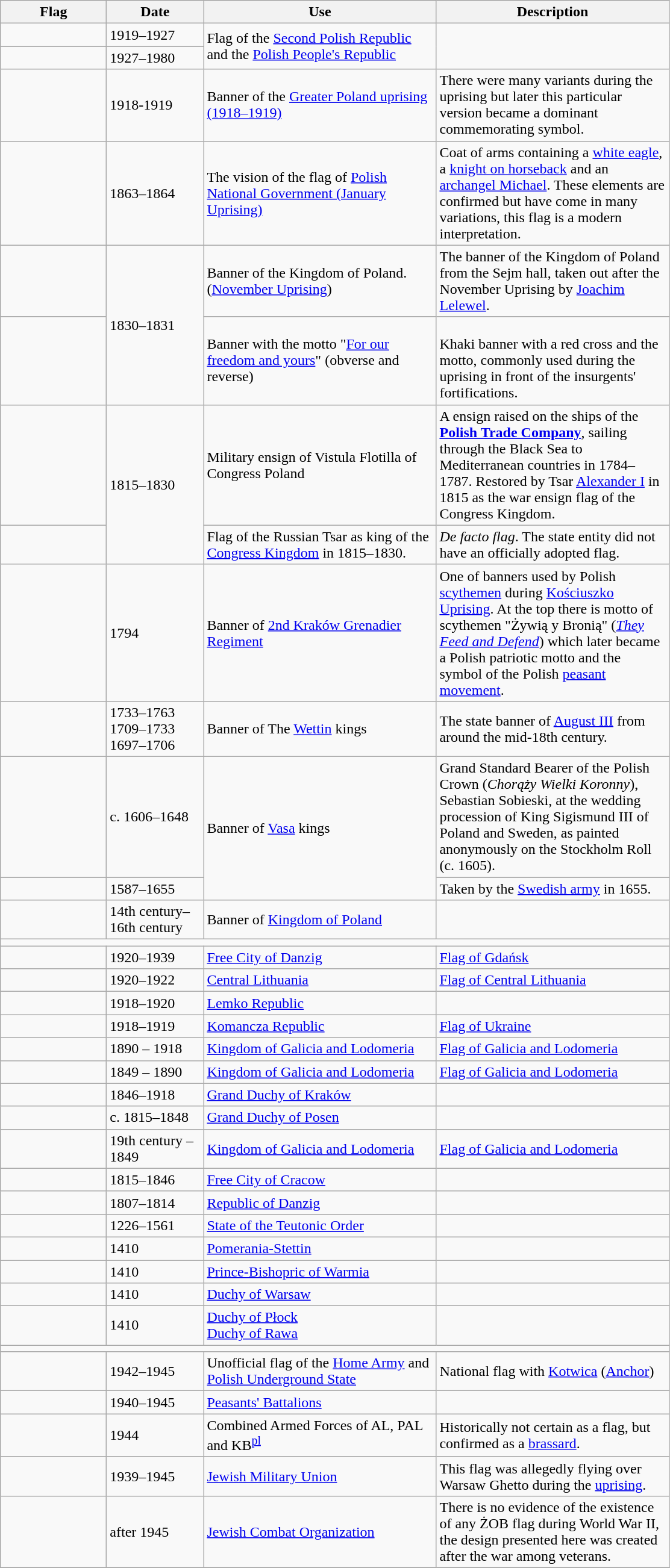<table class="wikitable">
<tr>
<th width="110">Flag</th>
<th width="100">Date</th>
<th width="250">Use</th>
<th width="250">Description</th>
</tr>
<tr>
<td></td>
<td>1919–1927</td>
<td rowspan="2">Flag of the <a href='#'>Second Polish Republic</a> and the <a href='#'>Polish People's Republic</a></td>
<td rowspan="2"></td>
</tr>
<tr>
<td></td>
<td>1927–1980</td>
</tr>
<tr>
<td></td>
<td>1918-1919</td>
<td>Banner of the <a href='#'>Greater Poland uprising (1918–1919)</a></td>
<td>There were many variants during the uprising but later this particular version became a dominant commemorating symbol.</td>
</tr>
<tr>
<td><br></td>
<td>1863–1864</td>
<td>The vision of the flag of <a href='#'>Polish National Government (January Uprising)</a></td>
<td> Coat of arms containing a <a href='#'>white eagle</a>, a <a href='#'>knight on horseback</a> and an <a href='#'>archangel Michael</a>. These elements are confirmed but have come in many variations, this flag is a modern interpretation.</td>
</tr>
<tr>
<td></td>
<td rowspan="2">1830–1831</td>
<td>Banner of the Kingdom of Poland. (<a href='#'>November Uprising</a>)</td>
<td>The banner of the Kingdom of Poland from the Sejm hall, taken out after the November Uprising by <a href='#'>Joachim Lelewel</a>.</td>
</tr>
<tr>
<td></td>
<td>Banner with the motto "<a href='#'>For our freedom and yours</a>" (obverse and reverse)</td>
<td><br>Khaki banner with a red cross and the motto, commonly used during the uprising in front of the insurgents' fortifications.</td>
</tr>
<tr>
<td></td>
<td rowspan="2">1815–1830</td>
<td>Military ensign of Vistula Flotilla of Congress Poland</td>
<td>A ensign raised on the ships of the <a href='#'><strong>Polish Trade Company</strong></a>, sailing through the Black Sea to Mediterranean countries in 1784–1787. Restored by Tsar <a href='#'>Alexander I</a> in 1815 as the war ensign flag of the Congress Kingdom.</td>
</tr>
<tr>
<td></td>
<td>Flag of the Russian Tsar as king of the <a href='#'>Congress Kingdom</a> in 1815–1830.</td>
<td><em>De facto flag</em>. The state entity did not have an officially adopted flag.</td>
</tr>
<tr>
<td></td>
<td>1794</td>
<td>Banner of <a href='#'>2nd Kraków Grenadier Regiment</a></td>
<td>One of banners used by Polish <a href='#'>scythemen</a> during <a href='#'>Kościuszko Uprising</a>. At the top there is motto of scythemen "Żywią y Bronią" (<em><a href='#'>They Feed and Defend</a></em>) which later became a Polish patriotic motto and the symbol of the Polish <a href='#'>peasant movement</a>.</td>
</tr>
<tr>
<td></td>
<td>1733–1763<br>1709–1733<br>1697–1706</td>
<td>Banner of The <a href='#'>Wettin</a> kings</td>
<td>The state banner of <a href='#'>August III</a>  from around the mid-18th century.</td>
</tr>
<tr>
<td></td>
<td>c. 1606–1648</td>
<td rowspan="2">Banner of <a href='#'>Vasa</a> kings</td>
<td>                            Grand Standard Bearer of the Polish Crown (<em>Chorąży Wielki Koronny</em>), Sebastian Sobieski, at the wedding procession of King Sigismund III of Poland and Sweden, as painted anonymously on the Stockholm Roll (c. 1605).</td>
</tr>
<tr>
<td></td>
<td>1587–1655</td>
<td>Taken by the <a href='#'>Swedish army</a> in 1655.</td>
</tr>
<tr>
<td></td>
<td>14th century–16th century</td>
<td>Banner of <a href='#'>Kingdom of Poland</a></td>
<td></td>
</tr>
<tr>
<td colspan="4"></td>
</tr>
<tr>
<td></td>
<td>1920–1939</td>
<td><a href='#'>Free City of Danzig</a></td>
<td><a href='#'>Flag of Gdańsk</a></td>
</tr>
<tr>
<td></td>
<td>1920–1922</td>
<td><a href='#'>Central Lithuania</a></td>
<td><a href='#'>Flag of Central Lithuania</a></td>
</tr>
<tr>
<td></td>
<td>1918–1920</td>
<td><a href='#'>Lemko Republic</a></td>
<td></td>
</tr>
<tr>
<td></td>
<td>1918–1919</td>
<td><a href='#'>Komancza Republic</a></td>
<td><a href='#'>Flag of Ukraine</a></td>
</tr>
<tr>
<td></td>
<td>1890 – 1918</td>
<td><a href='#'>Kingdom of Galicia and Lodomeria</a></td>
<td><a href='#'>Flag of Galicia and Lodomeria</a></td>
</tr>
<tr>
<td></td>
<td>1849 – 1890</td>
<td><a href='#'>Kingdom of Galicia and Lodomeria</a></td>
<td><a href='#'>Flag of Galicia and Lodomeria</a></td>
</tr>
<tr>
<td></td>
<td>1846–1918</td>
<td><a href='#'>Grand Duchy of Kraków</a></td>
<td></td>
</tr>
<tr>
<td></td>
<td>c. 1815–1848</td>
<td><a href='#'>Grand Duchy of Posen</a></td>
<td></td>
</tr>
<tr>
<td></td>
<td>19th century – 1849</td>
<td><a href='#'>Kingdom of Galicia and Lodomeria</a></td>
<td><a href='#'>Flag of Galicia and Lodomeria</a></td>
</tr>
<tr>
<td></td>
<td>1815–1846</td>
<td><a href='#'>Free City of Cracow</a></td>
<td></td>
</tr>
<tr>
<td></td>
<td>1807–1814</td>
<td><a href='#'>Republic of Danzig</a></td>
<td></td>
</tr>
<tr>
<td></td>
<td>1226–1561</td>
<td><a href='#'>State of the Teutonic Order</a></td>
<td></td>
</tr>
<tr>
<td></td>
<td>1410</td>
<td><a href='#'>Pomerania-Stettin</a></td>
<td></td>
</tr>
<tr>
<td></td>
<td>1410</td>
<td><a href='#'>Prince-Bishopric of Warmia</a></td>
<td></td>
</tr>
<tr>
<td></td>
<td>1410</td>
<td><a href='#'>Duchy of Warsaw</a></td>
<td></td>
</tr>
<tr>
<td></td>
<td>1410</td>
<td><a href='#'>Duchy of Płock</a><br><a href='#'>Duchy of Rawa</a></td>
<td></td>
</tr>
<tr>
<td colspan="4"></td>
</tr>
<tr>
<td></td>
<td>1942–1945</td>
<td>Unofficial flag of the <a href='#'>Home Army</a> and <a href='#'>Polish Underground State</a></td>
<td>National flag with <a href='#'>Kotwica</a> (<a href='#'>Anchor</a>)</td>
</tr>
<tr>
<td></td>
<td>1940–1945</td>
<td><a href='#'>Peasants' Battalions</a></td>
<td></td>
</tr>
<tr>
<td></td>
<td>1944</td>
<td>Combined Armed Forces of AL, PAL and KB<sup><a href='#'>pl</a></sup></td>
<td>Historically not certain as a flag, but confirmed as a <a href='#'>brassard</a>.</td>
</tr>
<tr>
<td></td>
<td>1939–1945</td>
<td><a href='#'>Jewish Military Union</a></td>
<td>This flag was allegedly flying over Warsaw Ghetto during the <a href='#'>uprising</a>.</td>
</tr>
<tr>
<td></td>
<td>after 1945</td>
<td><a href='#'>Jewish Combat Organization</a></td>
<td>There is no evidence of the existence of any ŻOB flag during World War II, the design presented here was created after the war among veterans.</td>
</tr>
<tr>
</tr>
</table>
